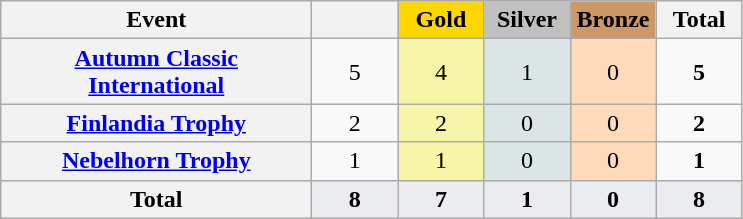<table class="wikitable sortable plainrowheaders" style="text-align:center;">
<tr>
<th scope=col width=200px>Event</th>
<th scope=col width=50px></th>
<th scope=col width=50px style="background-color:gold;">Gold</th>
<th scope=col width=50px style="background-color:silver;">Silver</th>
<th scope=col width=50px style="background-color:#C96;">Bronze</th>
<th scope=col width=50px>Total</th>
</tr>
<tr>
<th scope=row><a href='#'>Autumn Classic International</a></th>
<td>5</td>
<td bgcolor=#F7F6A8>4</td>
<td bgcolor=#DCE5E5>1</td>
<td bgcolor=#FFDAB9>0</td>
<td><strong>5</strong></td>
</tr>
<tr>
<th scope=row><a href='#'>Finlandia Trophy</a></th>
<td>2</td>
<td bgcolor=#F7F6A8>2</td>
<td bgcolor=#DCE5E5>0</td>
<td bgcolor=#FFDAB9>0</td>
<td><strong>2</strong></td>
</tr>
<tr>
<th scope=row><a href='#'>Nebelhorn Trophy</a></th>
<td>1</td>
<td bgcolor=#F7F6A8>1</td>
<td bgcolor=#DCE5E5>0</td>
<td bgcolor=#FFDAB9>0</td>
<td><strong>1</strong></td>
</tr>
<tr style="background:#EAECF0; font-weight:bold;">
<th scope=row><strong>Total</strong></th>
<td>8</td>
<td>7</td>
<td>1</td>
<td>0</td>
<td>8</td>
</tr>
</table>
